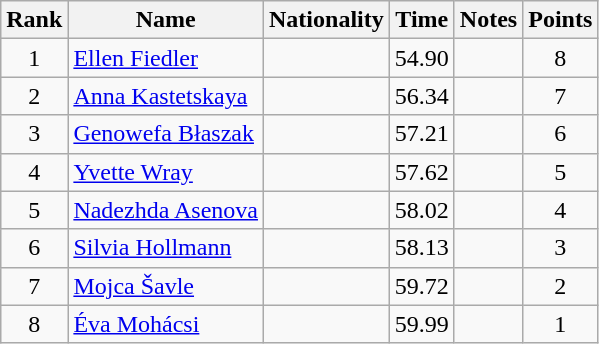<table class="wikitable sortable" style="text-align:center">
<tr>
<th>Rank</th>
<th>Name</th>
<th>Nationality</th>
<th>Time</th>
<th>Notes</th>
<th>Points</th>
</tr>
<tr>
<td>1</td>
<td align=left><a href='#'>Ellen Fiedler</a></td>
<td align=left></td>
<td>54.90</td>
<td></td>
<td>8</td>
</tr>
<tr>
<td>2</td>
<td align=left><a href='#'>Anna Kastetskaya</a></td>
<td align=left></td>
<td>56.34</td>
<td></td>
<td>7</td>
</tr>
<tr>
<td>3</td>
<td align=left><a href='#'>Genowefa Błaszak</a></td>
<td align=left></td>
<td>57.21</td>
<td></td>
<td>6</td>
</tr>
<tr>
<td>4</td>
<td align=left><a href='#'>Yvette Wray</a></td>
<td align=left></td>
<td>57.62</td>
<td></td>
<td>5</td>
</tr>
<tr>
<td>5</td>
<td align=left><a href='#'>Nadezhda Asenova</a></td>
<td align=left></td>
<td>58.02</td>
<td></td>
<td>4</td>
</tr>
<tr>
<td>6</td>
<td align=left><a href='#'>Silvia Hollmann</a></td>
<td align=left></td>
<td>58.13</td>
<td></td>
<td>3</td>
</tr>
<tr>
<td>7</td>
<td align=left><a href='#'>Mojca Šavle</a></td>
<td align=left></td>
<td>59.72</td>
<td></td>
<td>2</td>
</tr>
<tr>
<td>8</td>
<td align=left><a href='#'>Éva Mohácsi</a></td>
<td align=left></td>
<td>59.99</td>
<td></td>
<td>1</td>
</tr>
</table>
